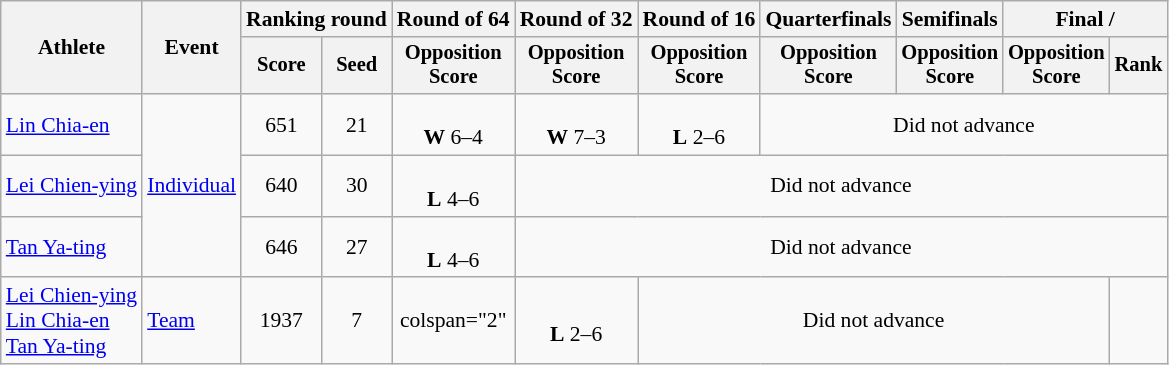<table class="wikitable" style="font-size:90%; text-align:center">
<tr>
<th rowspan="2">Athlete</th>
<th rowspan="2">Event</th>
<th colspan="2">Ranking round</th>
<th>Round of 64</th>
<th>Round of 32</th>
<th>Round of 16</th>
<th>Quarterfinals</th>
<th>Semifinals</th>
<th colspan="2">Final / </th>
</tr>
<tr style="font-size:95%">
<th>Score</th>
<th>Seed</th>
<th>Opposition<br>Score</th>
<th>Opposition<br>Score</th>
<th>Opposition<br>Score</th>
<th>Opposition<br>Score</th>
<th>Opposition<br>Score</th>
<th>Opposition<br>Score</th>
<th>Rank</th>
</tr>
<tr>
<td align="left"><a href='#'>Lin Chia-en</a></td>
<td align="left" rowspan="3"><a href='#'>Individual</a></td>
<td>651</td>
<td>21</td>
<td><br><strong>W</strong> 6–4</td>
<td><br><strong>W</strong> 7–3</td>
<td><br> <strong>L</strong> 2–6</td>
<td colspan=4>Did not advance</td>
</tr>
<tr>
<td align="left"><a href='#'>Lei Chien-ying</a></td>
<td>640</td>
<td>30</td>
<td><br><strong>L</strong> 4–6</td>
<td colspan="6">Did not advance</td>
</tr>
<tr>
<td align="left"><a href='#'>Tan Ya-ting</a></td>
<td>646</td>
<td>27</td>
<td><br><strong>L</strong> 4–6</td>
<td colspan="6">Did not advance</td>
</tr>
<tr>
<td align="left"><a href='#'>Lei Chien-ying</a><br><a href='#'>Lin Chia-en</a><br><a href='#'>Tan Ya-ting</a></td>
<td align="left"><a href='#'>Team</a></td>
<td>1937</td>
<td>7</td>
<td>colspan="2" </td>
<td><br><strong>L</strong> 2–6</td>
<td colspan=4>Did not advance</td>
</tr>
</table>
